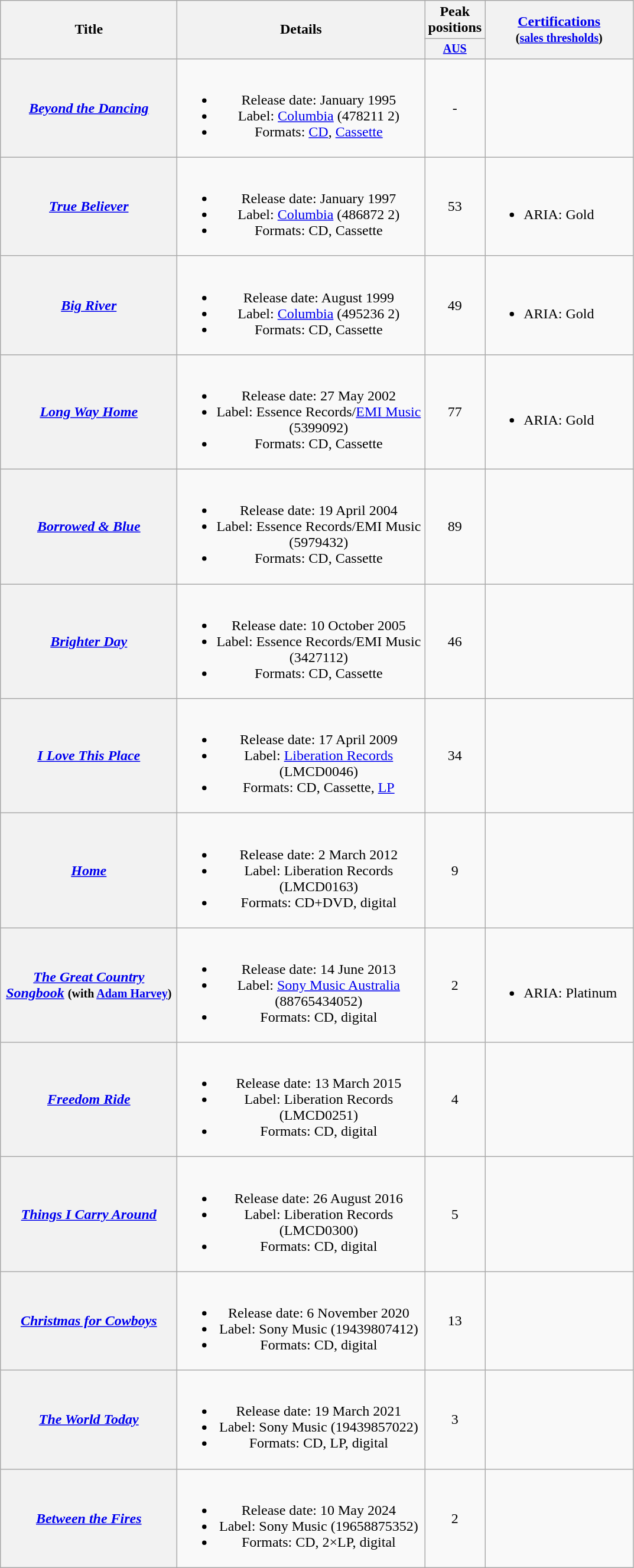<table class="wikitable plainrowheaders" style="text-align:center;">
<tr>
<th rowspan="2" style="width:12em;">Title</th>
<th rowspan="2" style="width:17em;">Details</th>
<th colspan="1">Peak positions</th>
<th rowspan="2" style="width:10em;"><a href='#'>Certifications</a><br><small>(<a href='#'>sales thresholds</a>)</small></th>
</tr>
<tr style="font-size:smaller;">
<th width="50"><a href='#'>AUS</a><br></th>
</tr>
<tr>
<th scope="row"><em><a href='#'>Beyond the Dancing</a></em></th>
<td><br><ul><li>Release date: January 1995</li><li>Label: <a href='#'>Columbia</a> (478211 2)</li><li>Formats: <a href='#'>CD</a>, <a href='#'>Cassette</a></li></ul></td>
<td>-</td>
<td align="left"></td>
</tr>
<tr>
<th scope="row"><em><a href='#'>True Believer</a></em></th>
<td><br><ul><li>Release date: January 1997</li><li>Label: <a href='#'>Columbia</a> (486872 2)</li><li>Formats: CD, Cassette</li></ul></td>
<td>53</td>
<td align="left"><br><ul><li>ARIA: Gold</li></ul></td>
</tr>
<tr>
<th scope="row"><em><a href='#'>Big River</a></em></th>
<td><br><ul><li>Release date: August 1999</li><li>Label: <a href='#'>Columbia</a> (495236 2)</li><li>Formats: CD, Cassette</li></ul></td>
<td>49</td>
<td align="left"><br><ul><li>ARIA: Gold</li></ul></td>
</tr>
<tr>
<th scope="row"><em><a href='#'>Long Way Home</a></em></th>
<td><br><ul><li>Release date: 27 May 2002</li><li>Label: Essence Records/<a href='#'>EMI Music</a> (5399092)</li><li>Formats: CD, Cassette</li></ul></td>
<td>77</td>
<td align="left"><br><ul><li>ARIA: Gold</li></ul></td>
</tr>
<tr>
<th scope="row"><em><a href='#'>Borrowed & Blue</a></em></th>
<td><br><ul><li>Release date: 19 April 2004</li><li>Label: Essence Records/EMI Music (5979432)</li><li>Formats: CD, Cassette</li></ul></td>
<td>89</td>
<td align="left"></td>
</tr>
<tr>
<th scope="row"><em><a href='#'>Brighter Day</a></em></th>
<td><br><ul><li>Release date: 10 October 2005</li><li>Label: Essence Records/EMI Music (3427112)</li><li>Formats: CD, Cassette</li></ul></td>
<td>46</td>
<td align="left"></td>
</tr>
<tr>
<th scope="row"><em><a href='#'>I Love This Place</a></em></th>
<td><br><ul><li>Release date: 17 April 2009</li><li>Label: <a href='#'>Liberation Records</a> (LMCD0046)</li><li>Formats: CD, Cassette, <a href='#'>LP</a></li></ul></td>
<td>34</td>
<td align="left"></td>
</tr>
<tr>
<th scope="row"><em><a href='#'>Home</a></em></th>
<td><br><ul><li>Release date: 2 March 2012</li><li>Label: Liberation Records (LMCD0163)</li><li>Formats: CD+DVD, digital</li></ul></td>
<td>9</td>
<td align="left"></td>
</tr>
<tr>
<th scope="row"><em><a href='#'>The Great Country Songbook</a></em> <small> (with <a href='#'>Adam Harvey</a>)</small></th>
<td><br><ul><li>Release date: 14 June 2013</li><li>Label: <a href='#'>Sony Music Australia</a> (88765434052)</li><li>Formats: CD, digital</li></ul></td>
<td>2</td>
<td align="left"><br><ul><li>ARIA: Platinum</li></ul></td>
</tr>
<tr>
<th scope="row"><em><a href='#'>Freedom Ride</a></em></th>
<td><br><ul><li>Release date: 13 March 2015</li><li>Label: Liberation Records (LMCD0251)</li><li>Formats: CD, digital</li></ul></td>
<td>4</td>
<td align="left"></td>
</tr>
<tr>
<th scope="row"><em><a href='#'>Things I Carry Around</a></em></th>
<td><br><ul><li>Release date: 26 August 2016</li><li>Label: Liberation Records (LMCD0300)</li><li>Formats: CD, digital</li></ul></td>
<td>5</td>
<td align="left"></td>
</tr>
<tr>
<th scope="row"><em><a href='#'>Christmas for Cowboys</a></em></th>
<td><br><ul><li>Release date: 6 November 2020</li><li>Label: Sony Music (19439807412)</li><li>Formats: CD, digital</li></ul></td>
<td>13</td>
<td align="left"></td>
</tr>
<tr>
<th scope="row"><em><a href='#'>The World Today</a></em></th>
<td><br><ul><li>Release date: 19 March 2021</li><li>Label: Sony Music (19439857022)</li><li>Formats: CD, LP, digital</li></ul></td>
<td>3</td>
<td></td>
</tr>
<tr>
<th scope="row"><em><a href='#'>Between the Fires</a></em></th>
<td><br><ul><li>Release date: 10 May 2024</li><li>Label: Sony Music (19658875352)</li><li>Formats: CD, 2×LP, digital</li></ul></td>
<td>2</td>
<td></td>
</tr>
</table>
